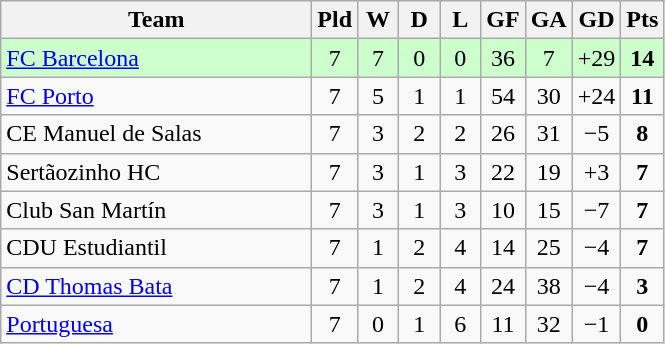<table class=wikitable style="text-align:center">
<tr>
<th width="200">Team</th>
<th width="20">Pld</th>
<th width="20">W</th>
<th width="20">D</th>
<th width="20">L</th>
<th width="20">GF</th>
<th width="20">GA</th>
<th width="20">GD</th>
<th width="20">Pts</th>
</tr>
<tr bgcolor=#ccffcc>
<td align=left>  <a href='#'>FC Barcelona</a></td>
<td>7</td>
<td>7</td>
<td>0</td>
<td>0</td>
<td>36</td>
<td>7</td>
<td>+29</td>
<td><strong>14</strong></td>
</tr>
<tr>
<td align=left>  <a href='#'>FC Porto</a></td>
<td>7</td>
<td>5</td>
<td>1</td>
<td>1</td>
<td>54</td>
<td>30</td>
<td>+24</td>
<td><strong>11</strong></td>
</tr>
<tr>
<td align=left>  CE Manuel de Salas</td>
<td>7</td>
<td>3</td>
<td>2</td>
<td>2</td>
<td>26</td>
<td>31</td>
<td>−5</td>
<td><strong>8</strong></td>
</tr>
<tr>
<td align=left> Sertãozinho HC</td>
<td>7</td>
<td>3</td>
<td>1</td>
<td>3</td>
<td>22</td>
<td>19</td>
<td>+3</td>
<td><strong>7</strong></td>
</tr>
<tr>
<td align=left> Club San Martín</td>
<td>7</td>
<td>3</td>
<td>1</td>
<td>3</td>
<td>10</td>
<td>15</td>
<td>−7</td>
<td><strong>7</strong></td>
</tr>
<tr>
<td align=left> CDU Estudiantil</td>
<td>7</td>
<td>1</td>
<td>2</td>
<td>4</td>
<td>14</td>
<td>25</td>
<td>−4</td>
<td><strong>7</strong></td>
</tr>
<tr>
<td align=left> <a href='#'>CD Thomas Bata</a></td>
<td>7</td>
<td>1</td>
<td>2</td>
<td>4</td>
<td>24</td>
<td>38</td>
<td>−4</td>
<td><strong>3</strong></td>
</tr>
<tr>
<td align=left> <a href='#'>Portuguesa</a></td>
<td>7</td>
<td>0</td>
<td>1</td>
<td>6</td>
<td>11</td>
<td>32</td>
<td>−1</td>
<td><strong>0</strong></td>
</tr>
</table>
